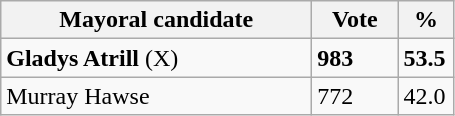<table class="wikitable">
<tr>
<th width="200px">Mayoral candidate</th>
<th width="50px">Vote</th>
<th width="30px">%</th>
</tr>
<tr>
<td><strong>Gladys Atrill</strong> (X) </td>
<td><strong>983</strong></td>
<td><strong>53.5</strong></td>
</tr>
<tr>
<td>Murray Hawse</td>
<td>772</td>
<td>42.0</td>
</tr>
</table>
